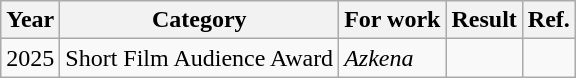<table class="wikitable sortable">
<tr>
<th>Year</th>
<th>Category</th>
<th>For work</th>
<th>Result</th>
<th>Ref.</th>
</tr>
<tr>
<td>2025</td>
<td>Short Film Audience Award</td>
<td><em>Azkena</em></td>
<td></td>
<td></td>
</tr>
</table>
